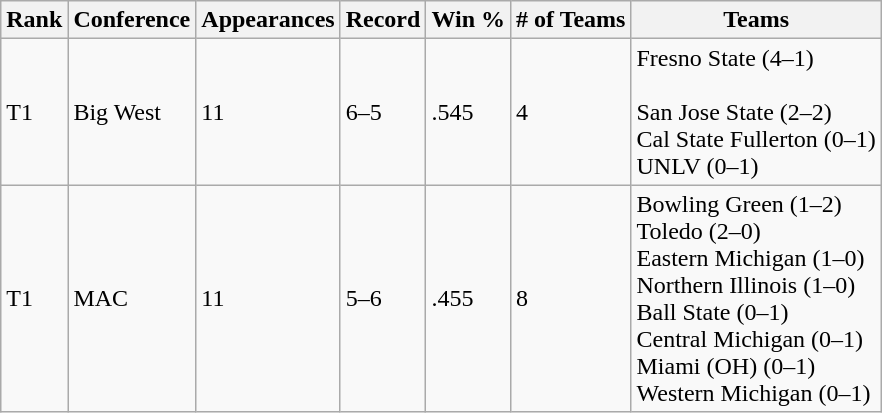<table class="wikitable">
<tr>
<th>Rank</th>
<th>Conference</th>
<th>Appearances</th>
<th>Record</th>
<th>Win %</th>
<th># of Teams</th>
<th>Teams</th>
</tr>
<tr>
<td>T1</td>
<td>Big West</td>
<td>11</td>
<td>6–5</td>
<td>.545</td>
<td>4</td>
<td>Fresno State (4–1)<br><br>San Jose State (2–2)<br>
Cal State Fullerton (0–1)<br>
UNLV (0–1)</td>
</tr>
<tr>
<td>T1</td>
<td>MAC</td>
<td>11</td>
<td>5–6</td>
<td>.455</td>
<td>8</td>
<td>Bowling Green (1–2)<br>Toledo (2–0)<br>Eastern Michigan (1–0)<br>
Northern Illinois (1–0)<br>
Ball State (0–1)<br>
Central Michigan (0–1)<br>
Miami (OH) (0–1)<br>
Western Michigan (0–1)</td>
</tr>
</table>
